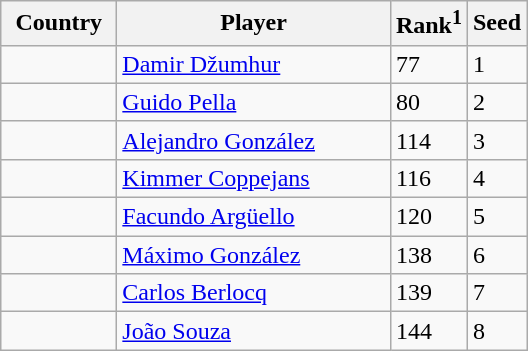<table class="sortable wikitable">
<tr>
<th width="70">Country</th>
<th width="175">Player</th>
<th>Rank<sup>1</sup></th>
<th>Seed</th>
</tr>
<tr>
<td></td>
<td><a href='#'>Damir Džumhur</a></td>
<td>77</td>
<td>1</td>
</tr>
<tr>
<td></td>
<td><a href='#'>Guido Pella</a></td>
<td>80</td>
<td>2</td>
</tr>
<tr>
<td></td>
<td><a href='#'>Alejandro González</a></td>
<td>114</td>
<td>3</td>
</tr>
<tr>
<td></td>
<td><a href='#'>Kimmer Coppejans</a></td>
<td>116</td>
<td>4</td>
</tr>
<tr>
<td></td>
<td><a href='#'>Facundo Argüello</a></td>
<td>120</td>
<td>5</td>
</tr>
<tr>
<td></td>
<td><a href='#'>Máximo González</a></td>
<td>138</td>
<td>6</td>
</tr>
<tr>
<td></td>
<td><a href='#'>Carlos Berlocq</a></td>
<td>139</td>
<td>7</td>
</tr>
<tr>
<td></td>
<td><a href='#'>João Souza</a></td>
<td>144</td>
<td>8</td>
</tr>
</table>
